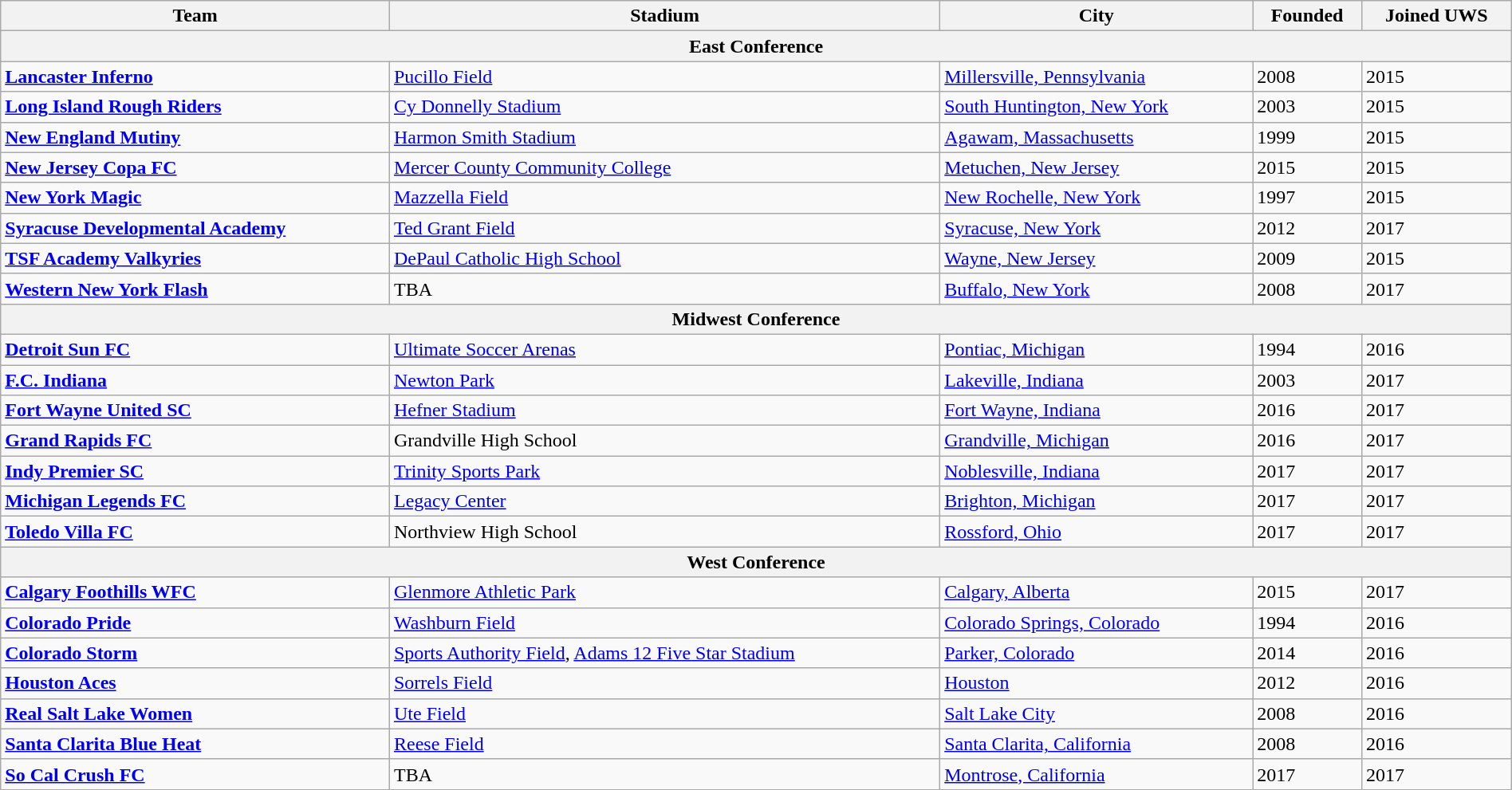<table class="wikitable" style="width:100%">
<tr>
<th>Team</th>
<th>Stadium</th>
<th>City</th>
<th>Founded</th>
<th>Joined UWS</th>
</tr>
<tr>
<th colspan=5>East Conference</th>
</tr>
<tr>
<td><strong><a href='#'>Lancaster Inferno</a></strong></td>
<td><a href='#'>Pucillo Field</a></td>
<td><a href='#'>Millersville, Pennsylvania</a></td>
<td>2008</td>
<td>2015</td>
</tr>
<tr>
<td><strong><a href='#'>Long Island Rough Riders</a></strong></td>
<td><a href='#'>Cy Donnelly Stadium</a></td>
<td><a href='#'>South Huntington, New York</a></td>
<td>2003</td>
<td>2015</td>
</tr>
<tr>
<td><strong><a href='#'>New England Mutiny</a></strong></td>
<td><a href='#'>Harmon Smith Stadium</a></td>
<td><a href='#'>Agawam, Massachusetts</a></td>
<td>1999</td>
<td>2015</td>
</tr>
<tr>
<td><strong><a href='#'>New Jersey Copa FC</a></strong></td>
<td><a href='#'>Mercer County Community College</a></td>
<td><a href='#'>Metuchen, New Jersey</a></td>
<td>2015</td>
<td>2015</td>
</tr>
<tr>
<td><strong><a href='#'>New York Magic</a></strong></td>
<td><a href='#'>Mazzella Field</a></td>
<td><a href='#'>New Rochelle, New York</a></td>
<td>1997</td>
<td>2015</td>
</tr>
<tr>
<td><strong><a href='#'>Syracuse Developmental Academy</a></strong></td>
<td><a href='#'>Ted Grant Field</a></td>
<td><a href='#'>Syracuse, New York</a></td>
<td>2012</td>
<td>2017</td>
</tr>
<tr>
<td><strong><a href='#'>TSF Academy Valkyries</a></strong></td>
<td><a href='#'>DePaul Catholic High School</a></td>
<td><a href='#'>Wayne, New Jersey</a></td>
<td>2009</td>
<td>2015</td>
</tr>
<tr>
<td><strong><a href='#'>Western New York Flash</a></strong></td>
<td>TBA</td>
<td><a href='#'>Buffalo, New York</a></td>
<td>2008</td>
<td>2017</td>
</tr>
<tr>
<th colspan=5>Midwest Conference</th>
</tr>
<tr>
<td><strong><a href='#'>Detroit Sun FC</a></strong></td>
<td><a href='#'>Ultimate Soccer Arenas</a></td>
<td><a href='#'>Pontiac, Michigan</a></td>
<td>1994</td>
<td>2016</td>
</tr>
<tr>
<td><strong><a href='#'>F.C. Indiana</a></strong></td>
<td><a href='#'>Newton Park</a></td>
<td><a href='#'>Lakeville, Indiana</a></td>
<td>2003</td>
<td>2017</td>
</tr>
<tr>
<td><strong><a href='#'>Fort Wayne United SC</a></strong></td>
<td><a href='#'>Hefner Stadium</a></td>
<td><a href='#'>Fort Wayne, Indiana</a></td>
<td>2016</td>
<td>2017</td>
</tr>
<tr>
<td><strong><a href='#'>Grand Rapids FC</a></strong></td>
<td>Grandville High School</td>
<td><a href='#'>Grandville, Michigan</a></td>
<td>2016</td>
<td>2017</td>
</tr>
<tr>
<td><strong><a href='#'>Indy Premier SC</a></strong></td>
<td><a href='#'>Trinity Sports Park</a></td>
<td><a href='#'>Noblesville, Indiana</a></td>
<td>2017</td>
<td>2017</td>
</tr>
<tr>
<td><strong><a href='#'>Michigan Legends FC</a></strong></td>
<td><a href='#'>Legacy Center</a></td>
<td><a href='#'>Brighton, Michigan</a></td>
<td>2017</td>
<td>2017</td>
</tr>
<tr>
<td><strong><a href='#'>Toledo Villa FC</a></strong></td>
<td>Northview High School</td>
<td><a href='#'>Rossford, Ohio</a></td>
<td>2017</td>
<td>2017</td>
</tr>
<tr>
<th colspan=5>West Conference</th>
</tr>
<tr>
<td><strong><a href='#'>Calgary Foothills WFC</a></strong></td>
<td><a href='#'>Glenmore Athletic Park</a></td>
<td><a href='#'>Calgary, Alberta</a></td>
<td>2015</td>
<td>2017</td>
</tr>
<tr>
<td><strong><a href='#'>Colorado Pride</a></strong></td>
<td><a href='#'>Washburn Field</a></td>
<td><a href='#'>Colorado Springs, Colorado</a></td>
<td>1994</td>
<td>2016</td>
</tr>
<tr>
<td><strong><a href='#'>Colorado Storm</a></strong></td>
<td><a href='#'>Sports Authority Field</a>, <a href='#'>Adams 12 Five Star Stadium</a></td>
<td><a href='#'>Parker, Colorado</a></td>
<td>2014</td>
<td>2016</td>
</tr>
<tr>
<td><strong><a href='#'>Houston Aces</a></strong></td>
<td><a href='#'>Sorrels Field</a></td>
<td><a href='#'>Houston</a></td>
<td>2012</td>
<td>2016</td>
</tr>
<tr>
<td><strong><a href='#'>Real Salt Lake Women</a></strong></td>
<td><a href='#'>Ute Field</a></td>
<td><a href='#'>Salt Lake City</a></td>
<td>2008</td>
<td>2016</td>
</tr>
<tr>
<td><strong><a href='#'>Santa Clarita Blue Heat</a></strong></td>
<td><a href='#'>Reese Field</a></td>
<td><a href='#'>Santa Clarita, California</a></td>
<td>2008</td>
<td>2016</td>
</tr>
<tr>
<td><strong><a href='#'>So Cal Crush FC</a></strong></td>
<td>TBA</td>
<td><a href='#'>Montrose, California</a></td>
<td>2017</td>
<td>2017</td>
</tr>
</table>
